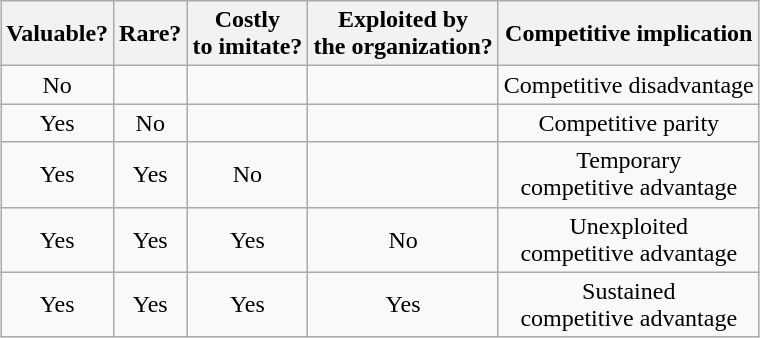<table class="wikitable" style="margin:1em auto;">
<tr>
<th align="center">Valuable?</th>
<th align="center">Rare?</th>
<th align="center">Costly <br>to imitate?</th>
<th align="center">Exploited by<br> the organization?</th>
<th align="center">Competitive implication</th>
</tr>
<tr>
<td align="center">No</td>
<td></td>
<td></td>
<td></td>
<td align="center">Competitive disadvantage</td>
</tr>
<tr>
<td align="center">Yes</td>
<td align="center">No</td>
<td align="center"></td>
<td></td>
<td align="center">Competitive parity</td>
</tr>
<tr>
<td align="center">Yes</td>
<td align="center">Yes</td>
<td align="center">No</td>
<td></td>
<td align="center">Temporary<br> competitive advantage</td>
</tr>
<tr>
<td align="center">Yes</td>
<td align="center">Yes</td>
<td align="center">Yes</td>
<td align="center">No</td>
<td align="center">Unexploited <br>competitive advantage</td>
</tr>
<tr>
<td align="center">Yes</td>
<td align="center">Yes</td>
<td align="center">Yes</td>
<td align="center">Yes</td>
<td align="center">Sustained<br> competitive advantage</td>
</tr>
</table>
